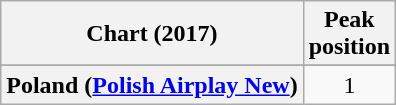<table class="wikitable sortable plainrowheaders" style="text-align:center">
<tr>
<th scope="col">Chart (2017)</th>
<th scope="col">Peak<br> position</th>
</tr>
<tr>
</tr>
<tr>
<th scope="row">Poland (<a href='#'>Polish Airplay New</a>)</th>
<td align="center">1</td>
</tr>
</table>
